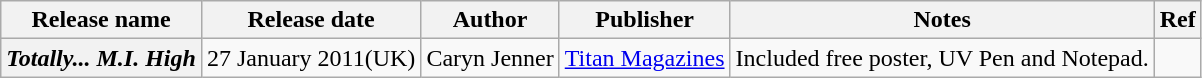<table class="wikitable plainrowheaders">
<tr>
<th scope="col">Release name</th>
<th scope="col">Release date</th>
<th scope="col">Author</th>
<th scope="col">Publisher</th>
<th scope="col">Notes</th>
<th scope="col">Ref</th>
</tr>
<tr>
<th scope="row"><em>Totally... M.I. High</em></th>
<td align="center">27 January 2011(UK)</td>
<td align="center">Caryn Jenner</td>
<td align="center"><a href='#'>Titan Magazines</a></td>
<td align="center">Included free poster, UV Pen and Notepad.</td>
<td></td>
</tr>
</table>
